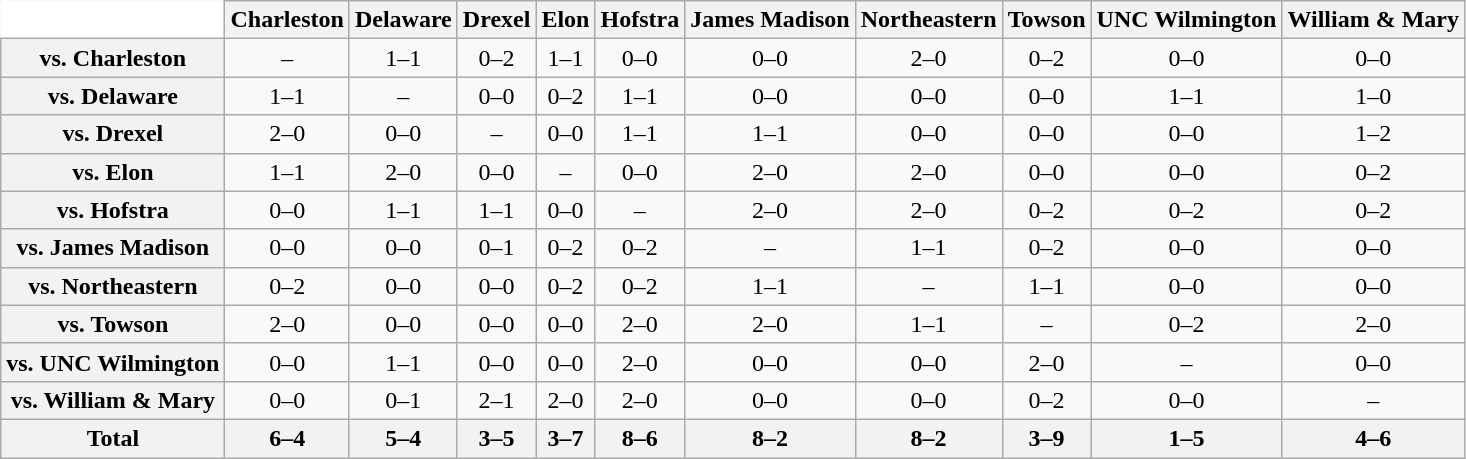<table class="wikitable" style="white-space:nowrap;font-size:100%;">
<tr>
<th colspan=1 style="background:white; border-top-style:hidden; border-left-style:hidden;"   width=75> </th>
<th style=>Charleston</th>
<th style=>Delaware</th>
<th style=>Drexel</th>
<th style=>Elon</th>
<th style=>Hofstra</th>
<th style=>James Madison</th>
<th style=>Northeastern</th>
<th style=>Towson</th>
<th style=>UNC Wilmington</th>
<th style=>William & Mary</th>
</tr>
<tr style="text-align:center;">
<th>vs. Charleston</th>
<td>–</td>
<td>1–1</td>
<td>0–2</td>
<td>1–1</td>
<td>0–0</td>
<td>0–0</td>
<td>2–0</td>
<td>0–2</td>
<td>0–0</td>
<td>0–0</td>
</tr>
<tr style="text-align:center;">
<th>vs. Delaware</th>
<td>1–1</td>
<td>–</td>
<td>0–0</td>
<td>0–2</td>
<td>1–1</td>
<td>0–0</td>
<td>0–0</td>
<td>0–0</td>
<td>1–1</td>
<td>1–0</td>
</tr>
<tr style="text-align:center;">
<th>vs. Drexel</th>
<td>2–0</td>
<td>0–0</td>
<td>–</td>
<td>0–0</td>
<td>1–1</td>
<td>1–1</td>
<td>0–0</td>
<td>0–0</td>
<td>0–0</td>
<td>1–2</td>
</tr>
<tr style="text-align:center;">
<th>vs. Elon</th>
<td>1–1</td>
<td>2–0</td>
<td>0–0</td>
<td>–</td>
<td>0–0</td>
<td>2–0</td>
<td>2–0</td>
<td>0–0</td>
<td>0–0</td>
<td>0–2</td>
</tr>
<tr style="text-align:center;">
<th>vs. Hofstra</th>
<td>0–0</td>
<td>1–1</td>
<td>1–1</td>
<td>0–0</td>
<td>–</td>
<td>2–0</td>
<td>2–0</td>
<td>0–2</td>
<td>0–2</td>
<td>0–2</td>
</tr>
<tr style="text-align:center;">
<th>vs. James Madison</th>
<td>0–0</td>
<td>0–0</td>
<td>0–1</td>
<td>0–2</td>
<td>0–2</td>
<td>–</td>
<td>1–1</td>
<td>0–2</td>
<td>0–0</td>
<td>0–0</td>
</tr>
<tr style="text-align:center;">
<th>vs. Northeastern</th>
<td>0–2</td>
<td>0–0</td>
<td>0–0</td>
<td>0–2</td>
<td>0–2</td>
<td>1–1</td>
<td>–</td>
<td>1–1</td>
<td>0–0</td>
<td>0–0</td>
</tr>
<tr style="text-align:center;">
<th>vs. Towson</th>
<td>2–0</td>
<td>0–0</td>
<td>0–0</td>
<td>0–0</td>
<td>2–0</td>
<td>2–0</td>
<td>1–1</td>
<td>–</td>
<td>0–2</td>
<td>2–0</td>
</tr>
<tr style="text-align:center;">
<th>vs. UNC Wilmington</th>
<td>0–0</td>
<td>1–1</td>
<td>0–0</td>
<td>0–0</td>
<td>2–0</td>
<td>0–0</td>
<td>0–0</td>
<td>2–0</td>
<td>–</td>
<td>0–0</td>
</tr>
<tr style="text-align:center;">
<th>vs. William & Mary</th>
<td>0–0</td>
<td>0–1</td>
<td>2–1</td>
<td>2–0</td>
<td>2–0</td>
<td>0–0</td>
<td>0–0</td>
<td>0–2</td>
<td>0–0</td>
<td>–<br></td>
</tr>
<tr style="text-align:center;">
<th>Total</th>
<th>6–4</th>
<th>5–4</th>
<th>3–5</th>
<th>3–7</th>
<th>8–6</th>
<th>8–2</th>
<th>8–2</th>
<th>3–9</th>
<th>1–5</th>
<th>4–6</th>
</tr>
</table>
